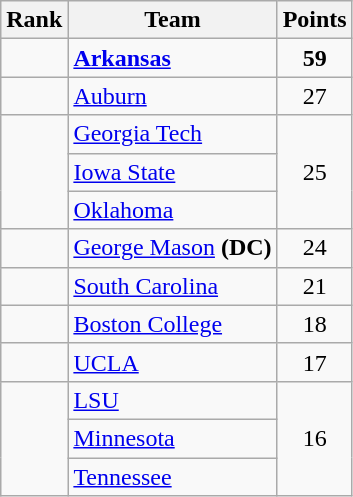<table class="wikitable sortable" style="text-align:center">
<tr>
<th>Rank</th>
<th>Team</th>
<th>Points</th>
</tr>
<tr>
<td></td>
<td align="left"><strong><a href='#'>Arkansas</a></strong></td>
<td><strong>59</strong></td>
</tr>
<tr>
<td></td>
<td align="left"><a href='#'>Auburn</a></td>
<td>27</td>
</tr>
<tr>
<td rowspan=3></td>
<td align="left"><a href='#'>Georgia Tech</a></td>
<td rowspan=3>25</td>
</tr>
<tr>
<td align="left"><a href='#'>Iowa State</a></td>
</tr>
<tr>
<td align="left"><a href='#'>Oklahoma</a></td>
</tr>
<tr>
<td></td>
<td align="left"><a href='#'>George Mason</a> <strong>(DC)</strong></td>
<td>24</td>
</tr>
<tr>
<td></td>
<td align="left"><a href='#'>South Carolina</a></td>
<td>21</td>
</tr>
<tr>
<td></td>
<td align="left"><a href='#'>Boston College</a></td>
<td>18</td>
</tr>
<tr>
<td></td>
<td align="left"><a href='#'>UCLA</a></td>
<td>17</td>
</tr>
<tr>
<td rowspan=3></td>
<td align="left"><a href='#'>LSU</a></td>
<td rowspan=3>16</td>
</tr>
<tr>
<td align="left"><a href='#'>Minnesota</a></td>
</tr>
<tr>
<td align="left"><a href='#'>Tennessee</a></td>
</tr>
</table>
